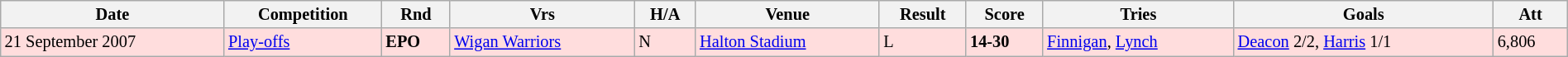<table class="wikitable"  style="font-size:85%; width:100%;">
<tr>
<th>Date</th>
<th>Competition</th>
<th>Rnd</th>
<th>Vrs</th>
<th>H/A</th>
<th>Venue</th>
<th>Result</th>
<th>Score</th>
<th>Tries</th>
<th>Goals</th>
<th>Att</th>
</tr>
<tr style="background:#ffdddd;" width=20|>
<td>21 September 2007</td>
<td><a href='#'>Play-offs</a></td>
<td><strong>EPO</strong></td>
<td><a href='#'>Wigan Warriors</a></td>
<td>N</td>
<td><a href='#'>Halton Stadium</a></td>
<td>L</td>
<td><strong>14-30</strong></td>
<td><a href='#'>Finnigan</a>, <a href='#'>Lynch</a></td>
<td><a href='#'>Deacon</a> 2/2, <a href='#'>Harris</a> 1/1</td>
<td>6,806</td>
</tr>
</table>
